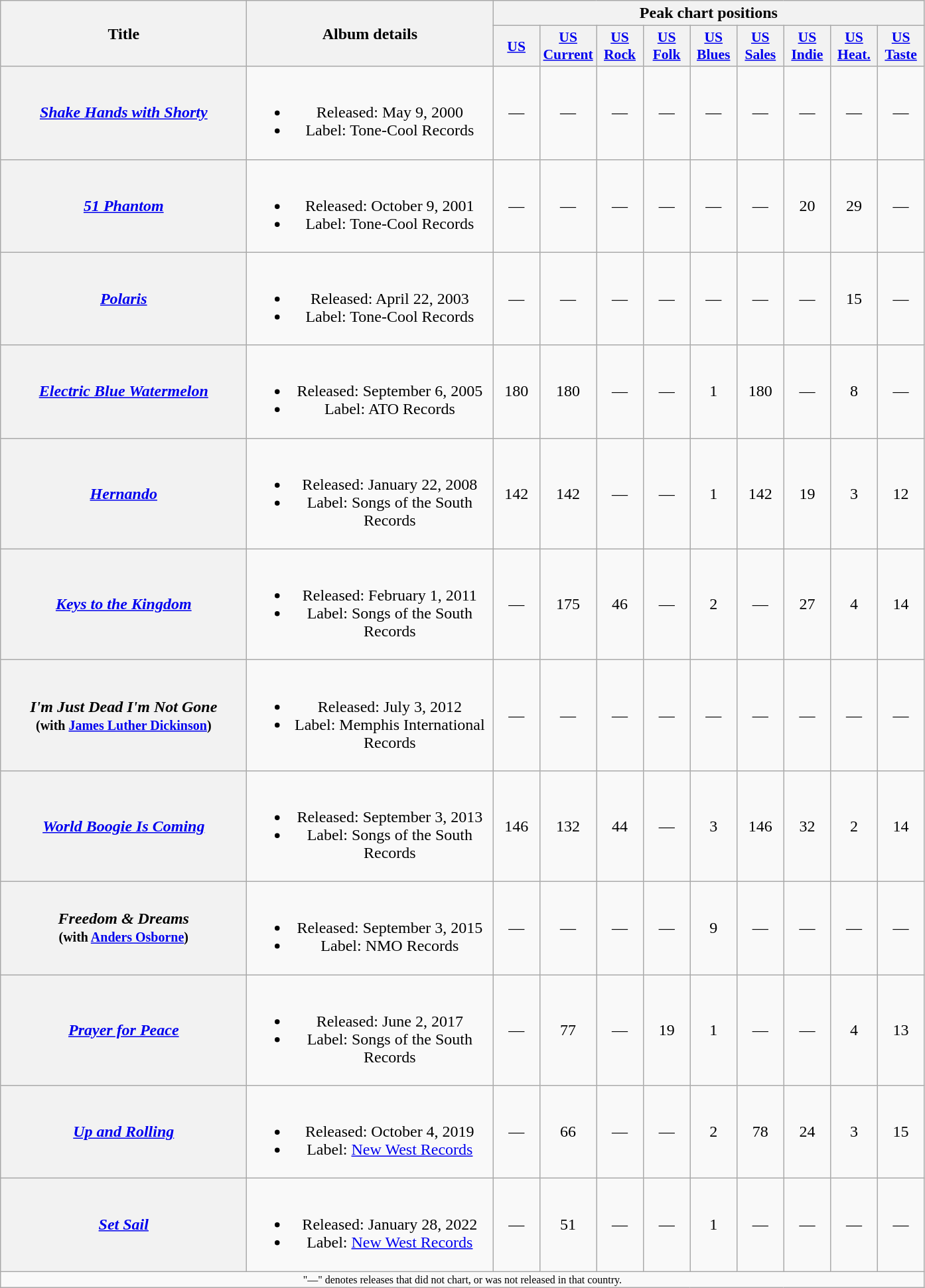<table class="wikitable plainrowheaders" style="text-align:center;">
<tr>
<th scope="col" rowspan="2" style="width:15em;">Title</th>
<th scope="col" rowspan="2" style="width:15em;">Album details</th>
<th scope="col" colspan="9">Peak chart positions</th>
</tr>
<tr>
<th scope="col" style="width:2.8em;font-size:90%;"><a href='#'>US</a><br></th>
<th scope="col" style="width:2.8em;font-size:90%;"><a href='#'>US Current</a><br></th>
<th scope="col" style="width:2.8em;font-size:90%;"><a href='#'>US Rock</a><br></th>
<th scope="col" style="width:2.8em;font-size:90%;"><a href='#'>US Folk</a><br></th>
<th scope="col" style="width:2.8em;font-size:90%;"><a href='#'>US Blues</a><br></th>
<th scope="col" style="width:2.8em;font-size:90%;"><a href='#'>US Sales</a><br></th>
<th scope="col" style="width:2.8em;font-size:90%;"><a href='#'>US Indie</a><br></th>
<th scope="col" style="width:2.8em;font-size:90%;"><a href='#'>US Heat.</a><br></th>
<th scope="col" style="width:2.8em;font-size:90%;"><a href='#'>US Taste</a><br></th>
</tr>
<tr>
<th scope="row"><em><a href='#'>Shake Hands with Shorty</a></em></th>
<td><br><ul><li>Released: May 9, 2000</li><li>Label: Tone-Cool Records</li></ul></td>
<td>—</td>
<td>—</td>
<td>—</td>
<td>—</td>
<td>—</td>
<td>—</td>
<td>—</td>
<td>—</td>
<td>—</td>
</tr>
<tr>
<th scope="row"><em><a href='#'>51 Phantom</a></em></th>
<td><br><ul><li>Released: October 9, 2001</li><li>Label: Tone-Cool Records</li></ul></td>
<td>—</td>
<td>—</td>
<td>—</td>
<td>—</td>
<td>—</td>
<td>—</td>
<td>20</td>
<td>29</td>
<td>—</td>
</tr>
<tr>
<th scope="row"><em><a href='#'>Polaris</a></em></th>
<td><br><ul><li>Released: April 22, 2003</li><li>Label: Tone-Cool Records</li></ul></td>
<td>—</td>
<td>—</td>
<td>—</td>
<td>—</td>
<td>—</td>
<td>—</td>
<td>—</td>
<td>15</td>
<td>—</td>
</tr>
<tr>
<th scope="row"><em><a href='#'>Electric Blue Watermelon</a></em></th>
<td><br><ul><li>Released: September 6, 2005</li><li>Label: ATO Records</li></ul></td>
<td>180</td>
<td>180</td>
<td>—</td>
<td>—</td>
<td>1</td>
<td>180</td>
<td>—</td>
<td>8</td>
<td>—</td>
</tr>
<tr>
<th scope="row"><em><a href='#'>Hernando</a></em></th>
<td><br><ul><li>Released: January 22, 2008</li><li>Label: Songs of the South Records</li></ul></td>
<td>142</td>
<td>142</td>
<td>—</td>
<td>—</td>
<td>1</td>
<td>142</td>
<td>19</td>
<td>3</td>
<td>12</td>
</tr>
<tr>
<th scope="row"><em><a href='#'>Keys to the Kingdom</a></em></th>
<td><br><ul><li>Released: February 1, 2011</li><li>Label: Songs of the South Records</li></ul></td>
<td>—</td>
<td>175</td>
<td>46</td>
<td>—</td>
<td>2</td>
<td>—</td>
<td>27</td>
<td>4</td>
<td>14</td>
</tr>
<tr>
<th scope="row"><em>I'm Just Dead I'm Not Gone</em><br><small>(with <a href='#'>James Luther Dickinson</a>)</small></th>
<td><br><ul><li>Released: July 3, 2012</li><li>Label: Memphis International Records</li></ul></td>
<td>—</td>
<td>—</td>
<td>—</td>
<td>—</td>
<td>—</td>
<td>—</td>
<td>—</td>
<td>—</td>
<td>—</td>
</tr>
<tr>
<th scope="row"><em><a href='#'>World Boogie Is Coming</a></em></th>
<td><br><ul><li>Released: September 3, 2013</li><li>Label: Songs of the South Records</li></ul></td>
<td>146</td>
<td>132</td>
<td>44</td>
<td>—</td>
<td>3</td>
<td>146</td>
<td>32</td>
<td>2</td>
<td>14</td>
</tr>
<tr>
<th scope="row"><em>Freedom & Dreams</em><br><small>(with <a href='#'>Anders Osborne</a>)</small></th>
<td><br><ul><li>Released: September 3, 2015</li><li>Label: NMO Records</li></ul></td>
<td>—</td>
<td>—</td>
<td>—</td>
<td>—</td>
<td>9</td>
<td>—</td>
<td>—</td>
<td>—</td>
<td>—</td>
</tr>
<tr>
<th scope="row"><em><a href='#'>Prayer for Peace</a></em></th>
<td><br><ul><li>Released: June 2, 2017</li><li>Label: Songs of the South Records</li></ul></td>
<td>—</td>
<td>77</td>
<td>—</td>
<td>19</td>
<td>1</td>
<td>—</td>
<td>—</td>
<td>4</td>
<td>13</td>
</tr>
<tr>
<th scope="row"><em><a href='#'>Up and Rolling</a></em></th>
<td><br><ul><li>Released: October 4, 2019</li><li>Label: <a href='#'>New West Records</a></li></ul></td>
<td>—</td>
<td>66</td>
<td>—</td>
<td>—</td>
<td>2</td>
<td>78</td>
<td>24</td>
<td>3</td>
<td>15</td>
</tr>
<tr>
<th scope="row"><em><a href='#'>Set Sail</a></em></th>
<td><br><ul><li>Released: January 28, 2022</li><li>Label: <a href='#'>New West Records</a></li></ul></td>
<td>—</td>
<td>51</td>
<td>—</td>
<td>—</td>
<td>1</td>
<td>—</td>
<td>—</td>
<td>—</td>
<td>—</td>
</tr>
<tr>
<td colspan="11" style="text-align:center; font-size:8pt;">"—" denotes releases that did not chart, or was not released in that country.</td>
</tr>
</table>
